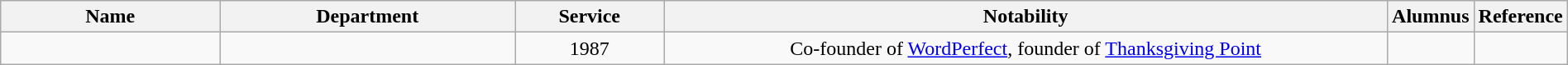<table class="wikitable sortable" style="width:100%">
<tr>
<th style="width:15%;">Name</th>
<th style="width:20%;">Department</th>
<th style="width:10%;">Service</th>
<th style="width:50%;" class="unsortable">Notability</th>
<th style="width:5%;">Alumnus</th>
<th style="width:*;" class="unsortable">Reference</th>
</tr>
<tr>
<td></td>
<td></td>
<td style="text-align:center;">1987</td>
<td style="text-align:center;">Co-founder of <a href='#'>WordPerfect</a>, founder of <a href='#'>Thanksgiving Point</a></td>
<td style="text-align:center;"></td>
<td></td>
</tr>
</table>
